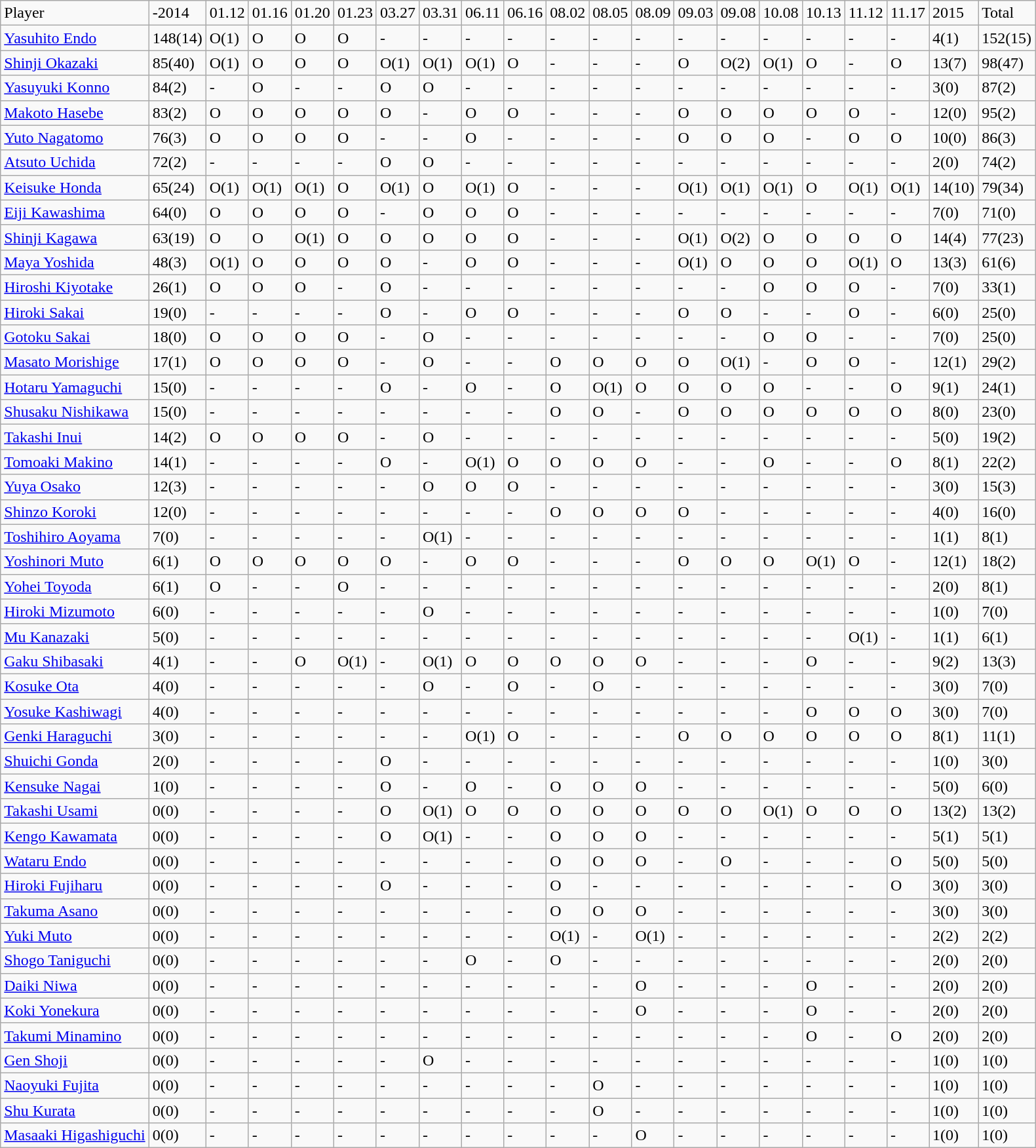<table class="wikitable" style="text-align:left;">
<tr>
<td>Player</td>
<td>-2014</td>
<td>01.12</td>
<td>01.16</td>
<td>01.20</td>
<td>01.23</td>
<td>03.27</td>
<td>03.31</td>
<td>06.11</td>
<td>06.16</td>
<td>08.02</td>
<td>08.05</td>
<td>08.09</td>
<td>09.03</td>
<td>09.08</td>
<td>10.08</td>
<td>10.13</td>
<td>11.12</td>
<td>11.17</td>
<td>2015</td>
<td>Total</td>
</tr>
<tr>
<td><a href='#'>Yasuhito Endo</a></td>
<td>148(14)</td>
<td>O(1)</td>
<td>O</td>
<td>O</td>
<td>O</td>
<td>-</td>
<td>-</td>
<td>-</td>
<td>-</td>
<td>-</td>
<td>-</td>
<td>-</td>
<td>-</td>
<td>-</td>
<td>-</td>
<td>-</td>
<td>-</td>
<td>-</td>
<td>4(1)</td>
<td>152(15)</td>
</tr>
<tr>
<td><a href='#'>Shinji Okazaki</a></td>
<td>85(40)</td>
<td>O(1)</td>
<td>O</td>
<td>O</td>
<td>O</td>
<td>O(1)</td>
<td>O(1)</td>
<td>O(1)</td>
<td>O</td>
<td>-</td>
<td>-</td>
<td>-</td>
<td>O</td>
<td>O(2)</td>
<td>O(1)</td>
<td>O</td>
<td>-</td>
<td>O</td>
<td>13(7)</td>
<td>98(47)</td>
</tr>
<tr>
<td><a href='#'>Yasuyuki Konno</a></td>
<td>84(2)</td>
<td>-</td>
<td>O</td>
<td>-</td>
<td>-</td>
<td>O</td>
<td>O</td>
<td>-</td>
<td>-</td>
<td>-</td>
<td>-</td>
<td>-</td>
<td>-</td>
<td>-</td>
<td>-</td>
<td>-</td>
<td>-</td>
<td>-</td>
<td>3(0)</td>
<td>87(2)</td>
</tr>
<tr>
<td><a href='#'>Makoto Hasebe</a></td>
<td>83(2)</td>
<td>O</td>
<td>O</td>
<td>O</td>
<td>O</td>
<td>O</td>
<td>-</td>
<td>O</td>
<td>O</td>
<td>-</td>
<td>-</td>
<td>-</td>
<td>O</td>
<td>O</td>
<td>O</td>
<td>O</td>
<td>O</td>
<td>-</td>
<td>12(0)</td>
<td>95(2)</td>
</tr>
<tr>
<td><a href='#'>Yuto Nagatomo</a></td>
<td>76(3)</td>
<td>O</td>
<td>O</td>
<td>O</td>
<td>O</td>
<td>-</td>
<td>-</td>
<td>O</td>
<td>-</td>
<td>-</td>
<td>-</td>
<td>-</td>
<td>O</td>
<td>O</td>
<td>O</td>
<td>-</td>
<td>O</td>
<td>O</td>
<td>10(0)</td>
<td>86(3)</td>
</tr>
<tr>
<td><a href='#'>Atsuto Uchida</a></td>
<td>72(2)</td>
<td>-</td>
<td>-</td>
<td>-</td>
<td>-</td>
<td>O</td>
<td>O</td>
<td>-</td>
<td>-</td>
<td>-</td>
<td>-</td>
<td>-</td>
<td>-</td>
<td>-</td>
<td>-</td>
<td>-</td>
<td>-</td>
<td>-</td>
<td>2(0)</td>
<td>74(2)</td>
</tr>
<tr>
<td><a href='#'>Keisuke Honda</a></td>
<td>65(24)</td>
<td>O(1)</td>
<td>O(1)</td>
<td>O(1)</td>
<td>O</td>
<td>O(1)</td>
<td>O</td>
<td>O(1)</td>
<td>O</td>
<td>-</td>
<td>-</td>
<td>-</td>
<td>O(1)</td>
<td>O(1)</td>
<td>O(1)</td>
<td>O</td>
<td>O(1)</td>
<td>O(1)</td>
<td>14(10)</td>
<td>79(34)</td>
</tr>
<tr>
<td><a href='#'>Eiji Kawashima</a></td>
<td>64(0)</td>
<td>O</td>
<td>O</td>
<td>O</td>
<td>O</td>
<td>-</td>
<td>O</td>
<td>O</td>
<td>O</td>
<td>-</td>
<td>-</td>
<td>-</td>
<td>-</td>
<td>-</td>
<td>-</td>
<td>-</td>
<td>-</td>
<td>-</td>
<td>7(0)</td>
<td>71(0)</td>
</tr>
<tr>
<td><a href='#'>Shinji Kagawa</a></td>
<td>63(19)</td>
<td>O</td>
<td>O</td>
<td>O(1)</td>
<td>O</td>
<td>O</td>
<td>O</td>
<td>O</td>
<td>O</td>
<td>-</td>
<td>-</td>
<td>-</td>
<td>O(1)</td>
<td>O(2)</td>
<td>O</td>
<td>O</td>
<td>O</td>
<td>O</td>
<td>14(4)</td>
<td>77(23)</td>
</tr>
<tr>
<td><a href='#'>Maya Yoshida</a></td>
<td>48(3)</td>
<td>O(1)</td>
<td>O</td>
<td>O</td>
<td>O</td>
<td>O</td>
<td>-</td>
<td>O</td>
<td>O</td>
<td>-</td>
<td>-</td>
<td>-</td>
<td>O(1)</td>
<td>O</td>
<td>O</td>
<td>O</td>
<td>O(1)</td>
<td>O</td>
<td>13(3)</td>
<td>61(6)</td>
</tr>
<tr>
<td><a href='#'>Hiroshi Kiyotake</a></td>
<td>26(1)</td>
<td>O</td>
<td>O</td>
<td>O</td>
<td>-</td>
<td>O</td>
<td>-</td>
<td>-</td>
<td>-</td>
<td>-</td>
<td>-</td>
<td>-</td>
<td>-</td>
<td>-</td>
<td>O</td>
<td>O</td>
<td>O</td>
<td>-</td>
<td>7(0)</td>
<td>33(1)</td>
</tr>
<tr>
<td><a href='#'>Hiroki Sakai</a></td>
<td>19(0)</td>
<td>-</td>
<td>-</td>
<td>-</td>
<td>-</td>
<td>O</td>
<td>-</td>
<td>O</td>
<td>O</td>
<td>-</td>
<td>-</td>
<td>-</td>
<td>O</td>
<td>O</td>
<td>-</td>
<td>-</td>
<td>O</td>
<td>-</td>
<td>6(0)</td>
<td>25(0)</td>
</tr>
<tr>
<td><a href='#'>Gotoku Sakai</a></td>
<td>18(0)</td>
<td>O</td>
<td>O</td>
<td>O</td>
<td>O</td>
<td>-</td>
<td>O</td>
<td>-</td>
<td>-</td>
<td>-</td>
<td>-</td>
<td>-</td>
<td>-</td>
<td>-</td>
<td>O</td>
<td>O</td>
<td>-</td>
<td>-</td>
<td>7(0)</td>
<td>25(0)</td>
</tr>
<tr>
<td><a href='#'>Masato Morishige</a></td>
<td>17(1)</td>
<td>O</td>
<td>O</td>
<td>O</td>
<td>O</td>
<td>-</td>
<td>O</td>
<td>-</td>
<td>-</td>
<td>O</td>
<td>O</td>
<td>O</td>
<td>O</td>
<td>O(1)</td>
<td>-</td>
<td>O</td>
<td>O</td>
<td>-</td>
<td>12(1)</td>
<td>29(2)</td>
</tr>
<tr>
<td><a href='#'>Hotaru Yamaguchi</a></td>
<td>15(0)</td>
<td>-</td>
<td>-</td>
<td>-</td>
<td>-</td>
<td>O</td>
<td>-</td>
<td>O</td>
<td>-</td>
<td>O</td>
<td>O(1)</td>
<td>O</td>
<td>O</td>
<td>O</td>
<td>O</td>
<td>-</td>
<td>-</td>
<td>O</td>
<td>9(1)</td>
<td>24(1)</td>
</tr>
<tr>
<td><a href='#'>Shusaku Nishikawa</a></td>
<td>15(0)</td>
<td>-</td>
<td>-</td>
<td>-</td>
<td>-</td>
<td>-</td>
<td>-</td>
<td>-</td>
<td>-</td>
<td>O</td>
<td>O</td>
<td>-</td>
<td>O</td>
<td>O</td>
<td>O</td>
<td>O</td>
<td>O</td>
<td>O</td>
<td>8(0)</td>
<td>23(0)</td>
</tr>
<tr>
<td><a href='#'>Takashi Inui</a></td>
<td>14(2)</td>
<td>O</td>
<td>O</td>
<td>O</td>
<td>O</td>
<td>-</td>
<td>O</td>
<td>-</td>
<td>-</td>
<td>-</td>
<td>-</td>
<td>-</td>
<td>-</td>
<td>-</td>
<td>-</td>
<td>-</td>
<td>-</td>
<td>-</td>
<td>5(0)</td>
<td>19(2)</td>
</tr>
<tr>
<td><a href='#'>Tomoaki Makino</a></td>
<td>14(1)</td>
<td>-</td>
<td>-</td>
<td>-</td>
<td>-</td>
<td>O</td>
<td>-</td>
<td>O(1)</td>
<td>O</td>
<td>O</td>
<td>O</td>
<td>O</td>
<td>-</td>
<td>-</td>
<td>O</td>
<td>-</td>
<td>-</td>
<td>O</td>
<td>8(1)</td>
<td>22(2)</td>
</tr>
<tr>
<td><a href='#'>Yuya Osako</a></td>
<td>12(3)</td>
<td>-</td>
<td>-</td>
<td>-</td>
<td>-</td>
<td>-</td>
<td>O</td>
<td>O</td>
<td>O</td>
<td>-</td>
<td>-</td>
<td>-</td>
<td>-</td>
<td>-</td>
<td>-</td>
<td>-</td>
<td>-</td>
<td>-</td>
<td>3(0)</td>
<td>15(3)</td>
</tr>
<tr>
<td><a href='#'>Shinzo Koroki</a></td>
<td>12(0)</td>
<td>-</td>
<td>-</td>
<td>-</td>
<td>-</td>
<td>-</td>
<td>-</td>
<td>-</td>
<td>-</td>
<td>O</td>
<td>O</td>
<td>O</td>
<td>O</td>
<td>-</td>
<td>-</td>
<td>-</td>
<td>-</td>
<td>-</td>
<td>4(0)</td>
<td>16(0)</td>
</tr>
<tr>
<td><a href='#'>Toshihiro Aoyama</a></td>
<td>7(0)</td>
<td>-</td>
<td>-</td>
<td>-</td>
<td>-</td>
<td>-</td>
<td>O(1)</td>
<td>-</td>
<td>-</td>
<td>-</td>
<td>-</td>
<td>-</td>
<td>-</td>
<td>-</td>
<td>-</td>
<td>-</td>
<td>-</td>
<td>-</td>
<td>1(1)</td>
<td>8(1)</td>
</tr>
<tr>
<td><a href='#'>Yoshinori Muto</a></td>
<td>6(1)</td>
<td>O</td>
<td>O</td>
<td>O</td>
<td>O</td>
<td>O</td>
<td>-</td>
<td>O</td>
<td>O</td>
<td>-</td>
<td>-</td>
<td>-</td>
<td>O</td>
<td>O</td>
<td>O</td>
<td>O(1)</td>
<td>O</td>
<td>-</td>
<td>12(1)</td>
<td>18(2)</td>
</tr>
<tr>
<td><a href='#'>Yohei Toyoda</a></td>
<td>6(1)</td>
<td>O</td>
<td>-</td>
<td>-</td>
<td>O</td>
<td>-</td>
<td>-</td>
<td>-</td>
<td>-</td>
<td>-</td>
<td>-</td>
<td>-</td>
<td>-</td>
<td>-</td>
<td>-</td>
<td>-</td>
<td>-</td>
<td>-</td>
<td>2(0)</td>
<td>8(1)</td>
</tr>
<tr>
<td><a href='#'>Hiroki Mizumoto</a></td>
<td>6(0)</td>
<td>-</td>
<td>-</td>
<td>-</td>
<td>-</td>
<td>-</td>
<td>O</td>
<td>-</td>
<td>-</td>
<td>-</td>
<td>-</td>
<td>-</td>
<td>-</td>
<td>-</td>
<td>-</td>
<td>-</td>
<td>-</td>
<td>-</td>
<td>1(0)</td>
<td>7(0)</td>
</tr>
<tr>
<td><a href='#'>Mu Kanazaki</a></td>
<td>5(0)</td>
<td>-</td>
<td>-</td>
<td>-</td>
<td>-</td>
<td>-</td>
<td>-</td>
<td>-</td>
<td>-</td>
<td>-</td>
<td>-</td>
<td>-</td>
<td>-</td>
<td>-</td>
<td>-</td>
<td>-</td>
<td>O(1)</td>
<td>-</td>
<td>1(1)</td>
<td>6(1)</td>
</tr>
<tr>
<td><a href='#'>Gaku Shibasaki</a></td>
<td>4(1)</td>
<td>-</td>
<td>-</td>
<td>O</td>
<td>O(1)</td>
<td>-</td>
<td>O(1)</td>
<td>O</td>
<td>O</td>
<td>O</td>
<td>O</td>
<td>O</td>
<td>-</td>
<td>-</td>
<td>-</td>
<td>O</td>
<td>-</td>
<td>-</td>
<td>9(2)</td>
<td>13(3)</td>
</tr>
<tr>
<td><a href='#'>Kosuke Ota</a></td>
<td>4(0)</td>
<td>-</td>
<td>-</td>
<td>-</td>
<td>-</td>
<td>-</td>
<td>O</td>
<td>-</td>
<td>O</td>
<td>-</td>
<td>O</td>
<td>-</td>
<td>-</td>
<td>-</td>
<td>-</td>
<td>-</td>
<td>-</td>
<td>-</td>
<td>3(0)</td>
<td>7(0)</td>
</tr>
<tr>
<td><a href='#'>Yosuke Kashiwagi</a></td>
<td>4(0)</td>
<td>-</td>
<td>-</td>
<td>-</td>
<td>-</td>
<td>-</td>
<td>-</td>
<td>-</td>
<td>-</td>
<td>-</td>
<td>-</td>
<td>-</td>
<td>-</td>
<td>-</td>
<td>-</td>
<td>O</td>
<td>O</td>
<td>O</td>
<td>3(0)</td>
<td>7(0)</td>
</tr>
<tr>
<td><a href='#'>Genki Haraguchi</a></td>
<td>3(0)</td>
<td>-</td>
<td>-</td>
<td>-</td>
<td>-</td>
<td>-</td>
<td>-</td>
<td>O(1)</td>
<td>O</td>
<td>-</td>
<td>-</td>
<td>-</td>
<td>O</td>
<td>O</td>
<td>O</td>
<td>O</td>
<td>O</td>
<td>O</td>
<td>8(1)</td>
<td>11(1)</td>
</tr>
<tr>
<td><a href='#'>Shuichi Gonda</a></td>
<td>2(0)</td>
<td>-</td>
<td>-</td>
<td>-</td>
<td>-</td>
<td>O</td>
<td>-</td>
<td>-</td>
<td>-</td>
<td>-</td>
<td>-</td>
<td>-</td>
<td>-</td>
<td>-</td>
<td>-</td>
<td>-</td>
<td>-</td>
<td>-</td>
<td>1(0)</td>
<td>3(0)</td>
</tr>
<tr>
<td><a href='#'>Kensuke Nagai</a></td>
<td>1(0)</td>
<td>-</td>
<td>-</td>
<td>-</td>
<td>-</td>
<td>O</td>
<td>-</td>
<td>O</td>
<td>-</td>
<td>O</td>
<td>O</td>
<td>O</td>
<td>-</td>
<td>-</td>
<td>-</td>
<td>-</td>
<td>-</td>
<td>-</td>
<td>5(0)</td>
<td>6(0)</td>
</tr>
<tr>
<td><a href='#'>Takashi Usami</a></td>
<td>0(0)</td>
<td>-</td>
<td>-</td>
<td>-</td>
<td>-</td>
<td>O</td>
<td>O(1)</td>
<td>O</td>
<td>O</td>
<td>O</td>
<td>O</td>
<td>O</td>
<td>O</td>
<td>O</td>
<td>O(1)</td>
<td>O</td>
<td>O</td>
<td>O</td>
<td>13(2)</td>
<td>13(2)</td>
</tr>
<tr>
<td><a href='#'>Kengo Kawamata</a></td>
<td>0(0)</td>
<td>-</td>
<td>-</td>
<td>-</td>
<td>-</td>
<td>O</td>
<td>O(1)</td>
<td>-</td>
<td>-</td>
<td>O</td>
<td>O</td>
<td>O</td>
<td>-</td>
<td>-</td>
<td>-</td>
<td>-</td>
<td>-</td>
<td>-</td>
<td>5(1)</td>
<td>5(1)</td>
</tr>
<tr>
<td><a href='#'>Wataru Endo</a></td>
<td>0(0)</td>
<td>-</td>
<td>-</td>
<td>-</td>
<td>-</td>
<td>-</td>
<td>-</td>
<td>-</td>
<td>-</td>
<td>O</td>
<td>O</td>
<td>O</td>
<td>-</td>
<td>O</td>
<td>-</td>
<td>-</td>
<td>-</td>
<td>O</td>
<td>5(0)</td>
<td>5(0)</td>
</tr>
<tr>
<td><a href='#'>Hiroki Fujiharu</a></td>
<td>0(0)</td>
<td>-</td>
<td>-</td>
<td>-</td>
<td>-</td>
<td>O</td>
<td>-</td>
<td>-</td>
<td>-</td>
<td>O</td>
<td>-</td>
<td>-</td>
<td>-</td>
<td>-</td>
<td>-</td>
<td>-</td>
<td>-</td>
<td>O</td>
<td>3(0)</td>
<td>3(0)</td>
</tr>
<tr>
<td><a href='#'>Takuma Asano</a></td>
<td>0(0)</td>
<td>-</td>
<td>-</td>
<td>-</td>
<td>-</td>
<td>-</td>
<td>-</td>
<td>-</td>
<td>-</td>
<td>O</td>
<td>O</td>
<td>O</td>
<td>-</td>
<td>-</td>
<td>-</td>
<td>-</td>
<td>-</td>
<td>-</td>
<td>3(0)</td>
<td>3(0)</td>
</tr>
<tr>
<td><a href='#'>Yuki Muto</a></td>
<td>0(0)</td>
<td>-</td>
<td>-</td>
<td>-</td>
<td>-</td>
<td>-</td>
<td>-</td>
<td>-</td>
<td>-</td>
<td>O(1)</td>
<td>-</td>
<td>O(1)</td>
<td>-</td>
<td>-</td>
<td>-</td>
<td>-</td>
<td>-</td>
<td>-</td>
<td>2(2)</td>
<td>2(2)</td>
</tr>
<tr>
<td><a href='#'>Shogo Taniguchi</a></td>
<td>0(0)</td>
<td>-</td>
<td>-</td>
<td>-</td>
<td>-</td>
<td>-</td>
<td>-</td>
<td>O</td>
<td>-</td>
<td>O</td>
<td>-</td>
<td>-</td>
<td>-</td>
<td>-</td>
<td>-</td>
<td>-</td>
<td>-</td>
<td>-</td>
<td>2(0)</td>
<td>2(0)</td>
</tr>
<tr>
<td><a href='#'>Daiki Niwa</a></td>
<td>0(0)</td>
<td>-</td>
<td>-</td>
<td>-</td>
<td>-</td>
<td>-</td>
<td>-</td>
<td>-</td>
<td>-</td>
<td>-</td>
<td>-</td>
<td>O</td>
<td>-</td>
<td>-</td>
<td>-</td>
<td>O</td>
<td>-</td>
<td>-</td>
<td>2(0)</td>
<td>2(0)</td>
</tr>
<tr>
<td><a href='#'>Koki Yonekura</a></td>
<td>0(0)</td>
<td>-</td>
<td>-</td>
<td>-</td>
<td>-</td>
<td>-</td>
<td>-</td>
<td>-</td>
<td>-</td>
<td>-</td>
<td>-</td>
<td>O</td>
<td>-</td>
<td>-</td>
<td>-</td>
<td>O</td>
<td>-</td>
<td>-</td>
<td>2(0)</td>
<td>2(0)</td>
</tr>
<tr>
<td><a href='#'>Takumi Minamino</a></td>
<td>0(0)</td>
<td>-</td>
<td>-</td>
<td>-</td>
<td>-</td>
<td>-</td>
<td>-</td>
<td>-</td>
<td>-</td>
<td>-</td>
<td>-</td>
<td>-</td>
<td>-</td>
<td>-</td>
<td>-</td>
<td>O</td>
<td>-</td>
<td>O</td>
<td>2(0)</td>
<td>2(0)</td>
</tr>
<tr>
<td><a href='#'>Gen Shoji</a></td>
<td>0(0)</td>
<td>-</td>
<td>-</td>
<td>-</td>
<td>-</td>
<td>-</td>
<td>O</td>
<td>-</td>
<td>-</td>
<td>-</td>
<td>-</td>
<td>-</td>
<td>-</td>
<td>-</td>
<td>-</td>
<td>-</td>
<td>-</td>
<td>-</td>
<td>1(0)</td>
<td>1(0)</td>
</tr>
<tr>
<td><a href='#'>Naoyuki Fujita</a></td>
<td>0(0)</td>
<td>-</td>
<td>-</td>
<td>-</td>
<td>-</td>
<td>-</td>
<td>-</td>
<td>-</td>
<td>-</td>
<td>-</td>
<td>O</td>
<td>-</td>
<td>-</td>
<td>-</td>
<td>-</td>
<td>-</td>
<td>-</td>
<td>-</td>
<td>1(0)</td>
<td>1(0)</td>
</tr>
<tr>
<td><a href='#'>Shu Kurata</a></td>
<td>0(0)</td>
<td>-</td>
<td>-</td>
<td>-</td>
<td>-</td>
<td>-</td>
<td>-</td>
<td>-</td>
<td>-</td>
<td>-</td>
<td>O</td>
<td>-</td>
<td>-</td>
<td>-</td>
<td>-</td>
<td>-</td>
<td>-</td>
<td>-</td>
<td>1(0)</td>
<td>1(0)</td>
</tr>
<tr>
<td><a href='#'>Masaaki Higashiguchi</a></td>
<td>0(0)</td>
<td>-</td>
<td>-</td>
<td>-</td>
<td>-</td>
<td>-</td>
<td>-</td>
<td>-</td>
<td>-</td>
<td>-</td>
<td>-</td>
<td>O</td>
<td>-</td>
<td>-</td>
<td>-</td>
<td>-</td>
<td>-</td>
<td>-</td>
<td>1(0)</td>
<td>1(0)</td>
</tr>
</table>
